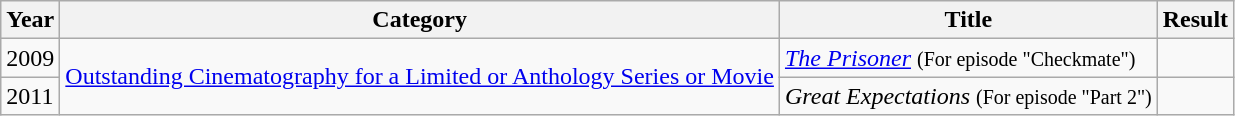<table class="wikitable">
<tr>
<th>Year</th>
<th>Category</th>
<th>Title</th>
<th>Result</th>
</tr>
<tr>
<td>2009</td>
<td rowspan=2><a href='#'>Outstanding Cinematography for a Limited or Anthology Series or Movie</a></td>
<td><em><a href='#'>The Prisoner</a></em> <small>(For episode "Checkmate")</small></td>
<td></td>
</tr>
<tr>
<td>2011</td>
<td><em>Great Expectations</em> <small>(For episode "Part 2")</small></td>
<td></td>
</tr>
</table>
